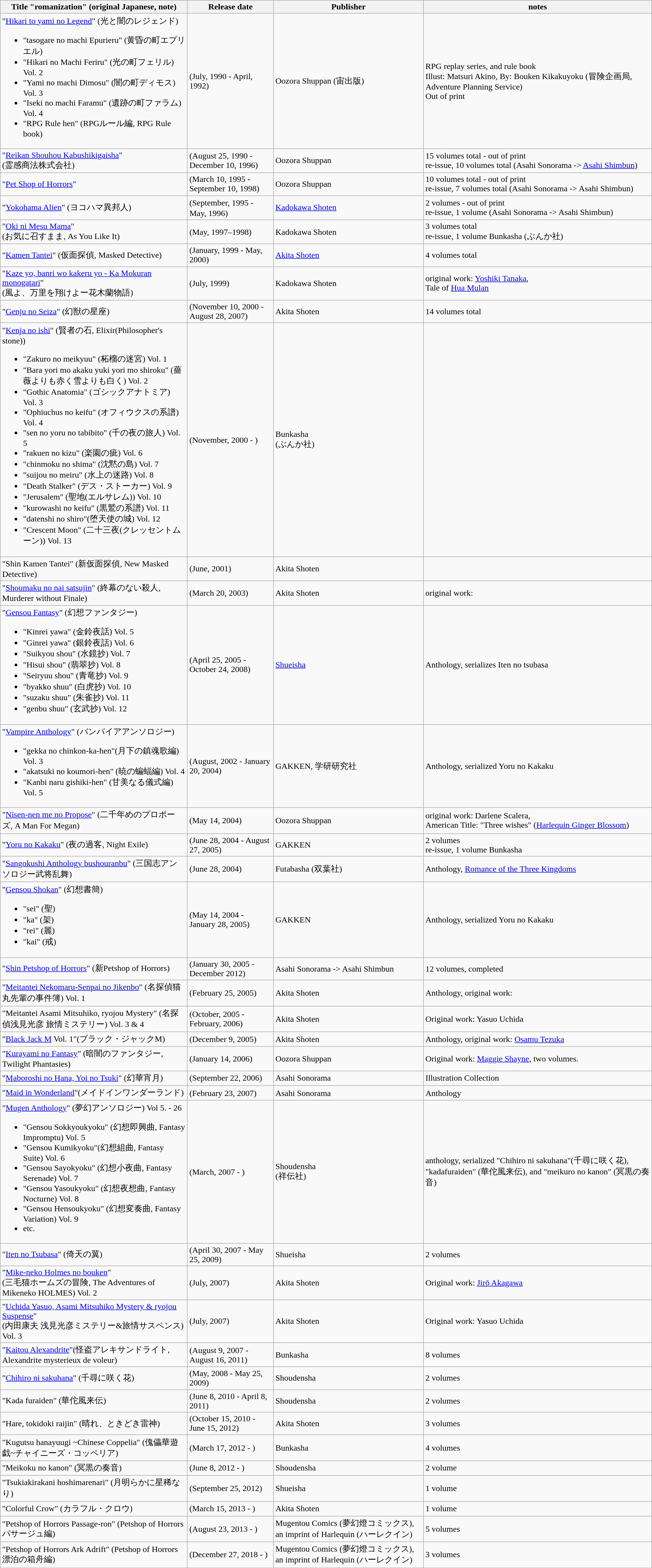<table class="wikitable">
<tr>
<th>Title "romanization" (original Japanese, note)</th>
<th>Release date</th>
<th>Publisher</th>
<th>notes</th>
</tr>
<tr>
<td>"<a href='#'>Hikari to yami no Legend</a>" (光と闇のレジェンド)<br><ul><li>"tasogare no machi Epurieru" (黄昏の町エプリエル)</li><li>"Hikari no Machi Feriru" (光の町フェリル) Vol.  2</li><li>"Yami no machi Dimosu" (闇の町ディモス) Vol.  3</li><li>"Iseki no machi Faramu" (遺跡の町ファラム) Vol.  4</li><li>"RPG Rule hen" (RPGルール編, RPG Rule book)</li></ul></td>
<td>(July, 1990 - April, 1992)</td>
<td>Oozora Shuppan (宙出版)</td>
<td>RPG replay series, and rule book<br>Illust: Matsuri Akino,
By: Bouken Kikakuyoku (冒険企画局, Adventure Planning Service)
<br>
Out of print</td>
</tr>
<tr>
<td>"<a href='#'>Reikan Shouhou Kabushikigaisha</a>"<br>(霊感商法株式会社)</td>
<td>(August 25, 1990 - December 10, 1996)</td>
<td>Oozora Shuppan</td>
<td>15 volumes total - out of print<br>re-issue, 10 volumes total (Asahi Sonorama -> <a href='#'>Asahi Shimbun</a>)</td>
</tr>
<tr>
<td>"<a href='#'>Pet Shop of Horrors</a>"</td>
<td>(March 10, 1995 - September 10, 1998)</td>
<td>Oozora Shuppan</td>
<td>10 volumes total - out of print<br>re-issue, 7 volumes total (Asahi Sonorama -> Asahi Shimbun)</td>
</tr>
<tr>
<td>"<a href='#'>Yokohama Alien</a>" (ヨコハマ異邦人)</td>
<td>(September, 1995 -　May, 1996)</td>
<td><a href='#'>Kadokawa Shoten</a></td>
<td>2 volumes - out of print<br>re-issue, 1 volume (Asahi Sonorama -> Asahi Shimbun)</td>
</tr>
<tr>
<td>"<a href='#'>Oki ni Mesu Mama</a>"<br>(お気に召すまま, As You Like It)</td>
<td>(May, 1997–1998)</td>
<td>Kadokawa Shoten</td>
<td>3 volumes total<br>re-issue, 1 volume Bunkasha (ぶんか社)</td>
</tr>
<tr>
<td>"<a href='#'>Kamen Tantei</a>" (仮面探偵, Masked Detective)</td>
<td>(January, 1999 - May, 2000)</td>
<td><a href='#'>Akita Shoten</a></td>
<td>4 volumes total</td>
</tr>
<tr>
<td>"<a href='#'>Kaze yo, banri wo kakeru yo - Ka Mokuran monogatari</a>"<br>(風よ、万里を翔けよー花木蘭物語)</td>
<td>(July, 1999)</td>
<td>Kadokawa Shoten</td>
<td>original work: <a href='#'>Yoshiki Tanaka</a>,<br>Tale of <a href='#'>Hua Mulan</a></td>
</tr>
<tr>
<td>"<a href='#'>Genju no Seiza</a>" (幻獣の星座)</td>
<td>(November 10, 2000 - August 28, 2007)</td>
<td>Akita Shoten</td>
<td>14 volumes total</td>
</tr>
<tr>
<td>"<a href='#'>Kenja no ishi</a>" (賢者の石, Elixir(Philosopher's stone))<br><ul><li>"Zakuro no meikyuu" (柘榴の迷宮) Vol. 1</li><li>"Bara yori mo akaku yuki yori mo shiroku" (薔薇よりも赤く雪よりも白く) Vol. 2</li><li>"Gothic Anatomia" (ゴシックアナトミア) Vol. 3</li><li>"Ophiuchus no keifu" (オフィウクスの系譜) Vol. 4</li><li>"sen no yoru no tabibito" (千の夜の旅人) Vol. 5</li><li>"rakuen no kizu" (楽園の疵) Vol. 6</li><li>"chinmoku no shima" (沈黙の島) Vol. 7</li><li>"suijou no meiru" (水上の迷路) Vol. 8</li><li>"Death Stalker" (デス・ストーカー) Vol. 9</li><li>"Jerusalem" (聖地(エルサレム)) Vol. 10</li><li>"kurowashi no keifu" (黒鷲の系譜) Vol. 11</li><li>"datenshi no shiro"(堕天使の城) Vol. 12</li><li>"Crescent Moon" (二十三夜(クレッセントムーン)) Vol. 13</li></ul></td>
<td>(November, 2000 - )</td>
<td>Bunkasha<br>(ぶんか社)</td>
<td></td>
</tr>
<tr>
<td>"Shin Kamen Tantei" (新仮面探偵, New Masked Detective)</td>
<td>(June, 2001)</td>
<td>Akita Shoten</td>
<td></td>
</tr>
<tr>
<td>"<a href='#'>Shoumaku no nai satsujin</a>" (終幕のない殺人, Murderer without Finale)</td>
<td>(March 20, 2003)</td>
<td>Akita Shoten</td>
<td>original work: </td>
</tr>
<tr>
<td>"<a href='#'>Gensou Fantasy</a>" (幻想ファンタジー)<br><ul><li>"Kinrei yawa" (金鈴夜話) Vol. 5</li><li>"Ginrei yawa" (銀鈴夜話) Vol. 6</li><li>"Suikyou shou" (水鏡抄) Vol. 7</li><li>"Hisui shou" (翡翠抄) Vol. 8</li><li>"Seiryuu shou" (青竜抄) Vol. 9</li><li>"byakko shuu" (白虎抄) Vol. 10</li><li>"suzaku shuu" (朱雀抄) Vol. 11</li><li>"genbu shuu" (玄武抄) Vol. 12</li></ul></td>
<td>(April 25, 2005 - October 24, 2008)</td>
<td><a href='#'>Shueisha</a></td>
<td>Anthology, serializes Iten no tsubasa</td>
</tr>
<tr>
<td>"<a href='#'>Vampire Anthology</a>" (バンパイアアンソロジー)<br><ul><li>"gekka no chinkon-ka-hen"(月下の鎮魂歌編) Vol. 3</li><li>"akatsuki no koumori-hen" (暁の蝙蝠編) Vol. 4</li><li>"Kanbi naru gishiki-hen" (甘美なる儀式編) Vol. 5</li></ul></td>
<td>(August, 2002 - January 20, 2004)</td>
<td>GAKKEN, 学研研究社</td>
<td>Anthology, serialized Yoru no Kakaku</td>
</tr>
<tr>
<td>"<a href='#'>Nisen-nen me no Propose</a>" (二千年めのプロポーズ, A Man For Megan)</td>
<td>(May 14, 2004)</td>
<td>Oozora Shuppan</td>
<td>original work: Darlene Scalera,<br>American Title: "Three wishes" (<a href='#'>Harlequin Ginger Blossom</a>)</td>
</tr>
<tr>
<td>"<a href='#'>Yoru no Kakaku</a>" (夜の過客, Night Exile)</td>
<td>(June 28, 2004 - August 27, 2005)</td>
<td>GAKKEN</td>
<td>2 volumes<br>re-issue, 1 volume Bunkasha</td>
</tr>
<tr>
<td>"<a href='#'>Sangokushi Anthology bushouranbu</a>" (三国志アンソロジー武将乱舞)</td>
<td>(June 28, 2004)</td>
<td>Futabasha (双葉社)</td>
<td>Anthology,  <a href='#'>Romance of the Three Kingdoms</a></td>
</tr>
<tr>
<td>"<a href='#'>Gensou Shokan</a>" (幻想書簡)<br><ul><li>"sei" (聖)</li><li>"ka" (架)</li><li>"rei" (麗)</li><li>"kai" (戒)</li></ul></td>
<td>(May 14, 2004 - January 28, 2005)</td>
<td>GAKKEN</td>
<td>Anthology, serialized Yoru no Kakaku</td>
</tr>
<tr>
<td>"<a href='#'>Shin Petshop of Horrors</a>" (新Petshop of Horrors)</td>
<td>(January 30, 2005 - December 2012)</td>
<td>Asahi Sonorama -> Asahi Shimbun</td>
<td>12 volumes, completed</td>
</tr>
<tr>
<td>"<a href='#'>Meitantei Nekomaru-Senpai no Jikenbo</a>" (名探偵猫丸先輩の事件簿)  Vol. 1</td>
<td>(February 25, 2005)</td>
<td>Akita Shoten</td>
<td>Anthology, original work: </td>
</tr>
<tr>
<td>"Meitantei Asami Mitsuhiko, ryojou Mystery" (名探偵浅見光彦 旅情ミステリー)  Vol. 3 & 4</td>
<td>(October, 2005 - February, 2006)</td>
<td>Akita Shoten</td>
<td>Original work: Yasuo Uchida</td>
</tr>
<tr>
<td>"<a href='#'>Black Jack M</a> Vol. 1"(ブラック・ジャックM)</td>
<td>(December 9, 2005)</td>
<td>Akita Shoten</td>
<td>Anthology, original work: <a href='#'>Osamu Tezuka</a></td>
</tr>
<tr>
<td>"<a href='#'>Kurayami no Fantasy</a>" (暗闇のファンタジー, Twilight Phantasies)</td>
<td>(January 14, 2006)</td>
<td>Oozora Shuppan</td>
<td>Original work: <a href='#'>Maggie Shayne</a>, two volumes.</td>
</tr>
<tr>
<td>"<a href='#'>Maboroshi no Hana, Yoi no Tsuki</a>" (幻華宵月)</td>
<td>(September 22, 2006)</td>
<td>Asahi Sonorama</td>
<td>Illustration Collection</td>
</tr>
<tr>
<td>"<a href='#'>Maid in Wonderland</a>"(メイドインワンダーランド)</td>
<td>(February 23, 2007)</td>
<td>Asahi Sonorama</td>
<td>Anthology</td>
</tr>
<tr>
<td>"<a href='#'>Mugen Anthology</a>" (夢幻アンソロジー) Vol 5. - 26<br><ul><li>"Gensou Sokkyoukyoku" (幻想即興曲, Fantasy Impromptu) Vol. 5</li><li>"Gensou Kumikyoku"(幻想組曲, Fantasy Suite) Vol. 6</li><li>"Gensou Sayokyoku" (幻想小夜曲, Fantasy Serenade) Vol. 7</li><li>"Gensou Yasoukyoku" (幻想夜想曲, Fantasy Nocturne) Vol. 8</li><li>"Gensou Hensoukyoku" (幻想変奏曲, Fantasy Variation) Vol. 9</li><li>etc.</li></ul></td>
<td>(March, 2007 - )</td>
<td>Shoudensha<br>(祥伝社)</td>
<td>anthology, serialized "Chihiro ni sakuhana"(千尋に咲く花), "kadafuraiden" (華佗風来伝), and "meikuro no kanon" (冥黒の奏音)</td>
</tr>
<tr>
<td>"<a href='#'>Iten no Tsubasa</a>" (倚天の翼)</td>
<td>(April 30, 2007 - May 25, 2009)</td>
<td>Shueisha</td>
<td>2 volumes</td>
</tr>
<tr>
<td>"<a href='#'>Mike-neko Holmes no bouken</a>"<br>(三毛猫ホームズの冒険, The Adventures of Mikeneko HOLMES) Vol. 2</td>
<td>(July, 2007)</td>
<td>Akita Shoten</td>
<td>Original work: <a href='#'>Jirō Akagawa</a></td>
</tr>
<tr>
<td>"<a href='#'>Uchida Yasuo, Asami Mitsuhiko Mystery & ryojou Suspense</a>"<br>(内田康夫 浅見光彦ミステリー&旅情サスペンス) Vol. 3</td>
<td>(July, 2007)</td>
<td>Akita Shoten</td>
<td>Original work: Yasuo Uchida</td>
</tr>
<tr>
<td>"<a href='#'>Kaitou Alexandrite</a>"(怪盗アレキサンドライト, Alexandrite mysterieux de voleur)</td>
<td>(August 9, 2007 - August 16, 2011)</td>
<td>Bunkasha</td>
<td>8 volumes</td>
</tr>
<tr>
<td>"<a href='#'>Chihiro ni sakuhana</a>" (千尋に咲く花)</td>
<td>(May, 2008 - May 25, 2009)</td>
<td>Shoudensha</td>
<td>2 volumes</td>
</tr>
<tr>
<td>"Kada furaiden" (華佗風来伝)</td>
<td>(June 8, 2010 - April 8, 2011)</td>
<td>Shoudensha</td>
<td>2 volumes</td>
</tr>
<tr>
<td>"Hare, tokidoki raijin" (晴れ、ときどき雷神)</td>
<td>(October 15, 2010 - June 15, 2012)</td>
<td>Akita Shoten</td>
<td>3 volumes</td>
</tr>
<tr>
<td>"Kugutsu hanayuugi ~Chinese Coppelia" (傀儡華遊戯~チャイニーズ・コッペリア)</td>
<td>(March 17, 2012 - )</td>
<td>Bunkasha</td>
<td>4 volumes</td>
</tr>
<tr>
<td>"Meikoku no kanon" (冥黒の奏音)</td>
<td>(June 8, 2012 - )</td>
<td>Shoudensha</td>
<td>2 volume</td>
</tr>
<tr>
<td>"Tsukiakirakani hoshimarenari" (月明らかに星稀なり)</td>
<td>(September 25, 2012)</td>
<td>Shueisha</td>
<td>1 volume</td>
</tr>
<tr>
<td>"Colorful Crow" (カラフル・クロウ)</td>
<td>(March 15, 2013 - )</td>
<td>Akita Shoten</td>
<td>1 volume</td>
</tr>
<tr>
<td>"Petshop of Horrors Passage-ron" (Petshop of Horrors パサージュ編)</td>
<td>(August 23, 2013 - )</td>
<td>Mugentou Comics (夢幻燈コミックス), an imprint of Harlequin (ハーレクイン)</td>
<td>5 volumes</td>
</tr>
<tr>
<td>"Petshop of Horrors Ark Adrift" (Petshop of Horrors 漂泊の箱舟編)</td>
<td>(December 27, 2018 - )</td>
<td>Mugentou Comics (夢幻燈コミックス), an imprint of Harlequin (ハーレクイン)</td>
<td>3 volumes</td>
</tr>
</table>
